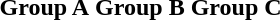<table>
<tr valign=top>
<th align="center">Group A</th>
<th align="center">Group B</th>
<th align="center">Group C</th>
</tr>
<tr valign=top>
<td align="left"></td>
<td align="left"></td>
<td align="left"></td>
</tr>
</table>
